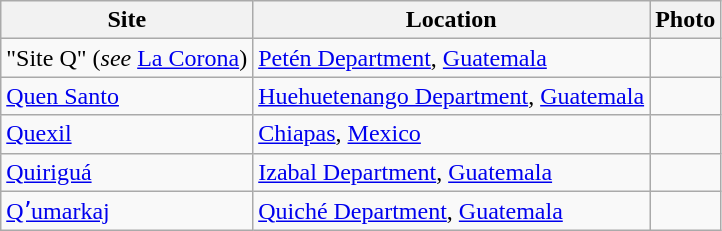<table class="wikitable sortable" align="left" style="margin: 1em auto 1em auto">
<tr>
<th>Site</th>
<th>Location</th>
<th>Photo</th>
</tr>
<tr>
<td>"Site Q" (<em>see</em> <a href='#'>La Corona</a>)</td>
<td><a href='#'>Petén Department</a>, <a href='#'>Guatemala</a></td>
<td></td>
</tr>
<tr>
<td><a href='#'>Quen Santo</a></td>
<td><a href='#'>Huehuetenango Department</a>, <a href='#'>Guatemala</a></td>
<td></td>
</tr>
<tr>
<td><a href='#'>Quexil</a></td>
<td><a href='#'>Chiapas</a>, <a href='#'>Mexico</a></td>
<td></td>
</tr>
<tr>
<td><a href='#'>Quiriguá</a></td>
<td><a href='#'>Izabal Department</a>, <a href='#'>Guatemala</a></td>
<td></td>
</tr>
<tr>
<td><a href='#'>Qʼumarkaj</a></td>
<td><a href='#'>Quiché Department</a>, <a href='#'>Guatemala</a></td>
<td></td>
</tr>
</table>
